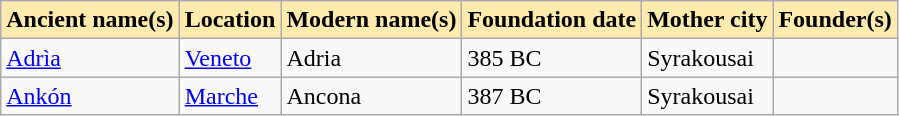<table class="wikitable width="100%">
<tr>
<td bgcolor="#FFEBAD"><strong>Ancient name(s)</strong></td>
<td bgcolor="#FFEBAD"><strong>Location</strong></td>
<td bgcolor="#FFEBAD"><strong>Modern name(s)</strong></td>
<td bgcolor="#FFEBAD"><strong>Foundation date</strong></td>
<td bgcolor="#FFEBAD"><strong>Mother city</strong></td>
<td bgcolor="#FFEBAD"><strong>Founder(s)</strong></td>
</tr>
<tr>
<td><a href='#'>Adrìa</a></td>
<td><a href='#'>Veneto</a></td>
<td>Adria</td>
<td>385 BC</td>
<td>Syrakousai</td>
<td></td>
</tr>
<tr>
<td><a href='#'>Ankón</a></td>
<td><a href='#'>Marche</a></td>
<td>Ancona</td>
<td>387 BC</td>
<td>Syrakousai</td>
<td></td>
</tr>
</table>
